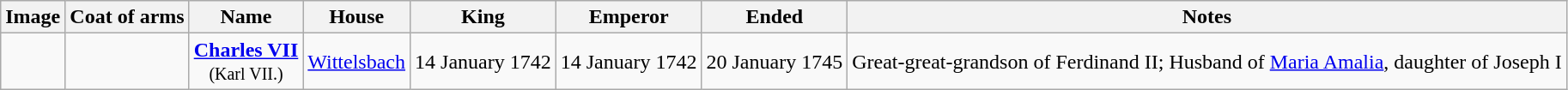<table class="wikitable" style="text-align:center;">
<tr>
<th>Image</th>
<th>Coat of arms</th>
<th>Name</th>
<th>House</th>
<th>King</th>
<th>Emperor</th>
<th>Ended</th>
<th>Notes</th>
</tr>
<tr>
<td></td>
<td></td>
<td><strong><a href='#'>Charles VII</a></strong><br><small>(Karl VII.)</small></td>
<td><a href='#'>Wittelsbach</a></td>
<td>14 January 1742</td>
<td>14 January 1742</td>
<td>20 January 1745</td>
<td>Great-great-grandson of Ferdinand II; Husband of <a href='#'>Maria Amalia</a>, daughter of Joseph I</td>
</tr>
</table>
